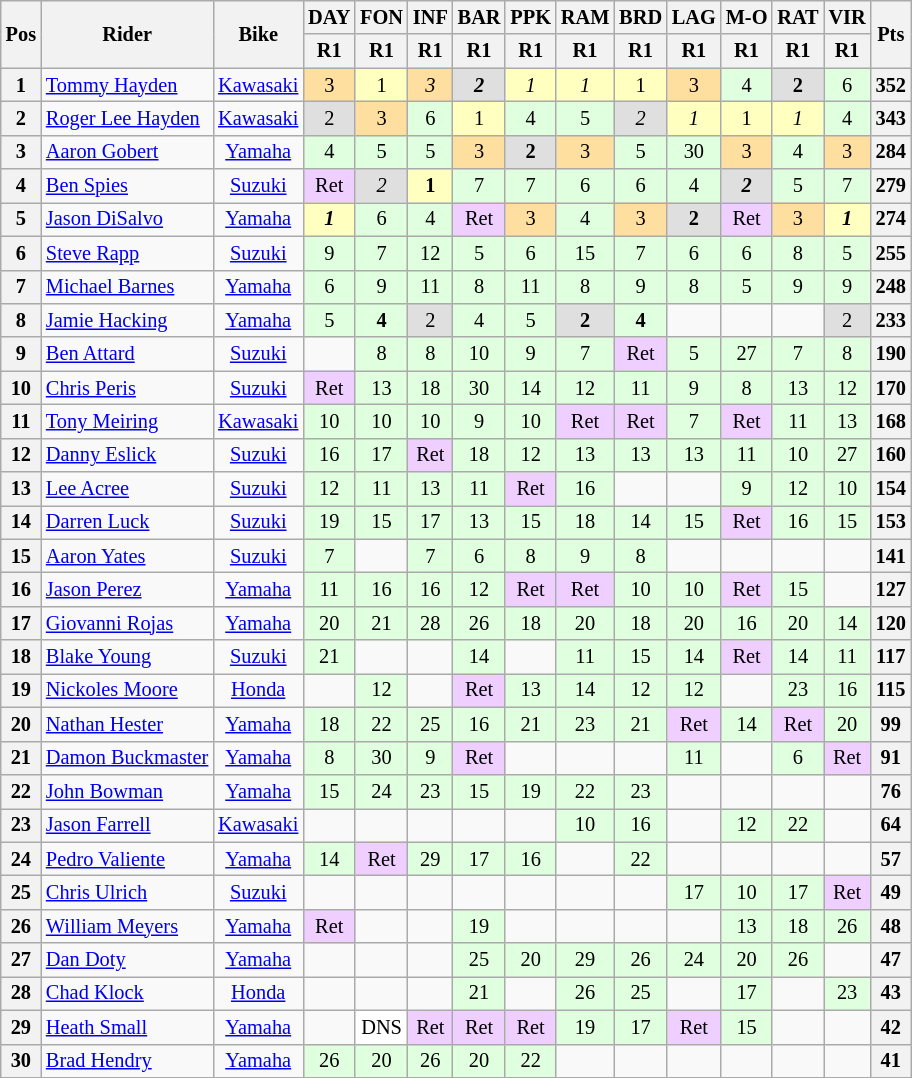<table class="wikitable" style="font-size: 85%; text-align: center">
<tr valign="top">
<th valign="middle" rowspan=2>Pos</th>
<th valign="middle" rowspan=2>Rider</th>
<th valign="middle" rowspan=2>Bike</th>
<th>DAY<br></th>
<th>FON<br></th>
<th>INF<br></th>
<th>BAR<br></th>
<th>PPK<br></th>
<th>RAM<br></th>
<th>BRD<br></th>
<th>LAG<br></th>
<th>M-O<br></th>
<th>RAT<br></th>
<th>VIR<br></th>
<th valign="middle" rowspan=2>Pts</th>
</tr>
<tr>
<th>R1</th>
<th>R1</th>
<th>R1</th>
<th>R1</th>
<th>R1</th>
<th>R1</th>
<th>R1</th>
<th>R1</th>
<th>R1</th>
<th>R1</th>
<th>R1</th>
</tr>
<tr>
<th>1</th>
<td align="left"> <a href='#'>Tommy Hayden</a></td>
<td><a href='#'>Kawasaki</a></td>
<td style="background:#ffdf9f;">3</td>
<td style="background:#ffffbf;">1</td>
<td style="background:#ffdf9f;"><em>3</em></td>
<td style="background:#dfdfdf;"><strong><em>2</em></strong></td>
<td style="background:#ffffbf;"><em>1</em></td>
<td style="background:#ffffbf;"><em>1</em></td>
<td style="background:#ffffbf;">1</td>
<td style="background:#ffdf9f;">3</td>
<td style="background:#dfffdf;">4</td>
<td style="background:#dfdfdf;"><strong>2</strong></td>
<td style="background:#dfffdf;">6</td>
<th>352</th>
</tr>
<tr>
<th>2</th>
<td align="left"> <a href='#'>Roger Lee Hayden</a></td>
<td><a href='#'>Kawasaki</a></td>
<td style="background:#dfdfdf;">2</td>
<td style="background:#ffdf9f;">3</td>
<td style="background:#dfffdf;">6</td>
<td style="background:#ffffbf;">1</td>
<td style="background:#dfffdf;">4</td>
<td style="background:#dfffdf;">5</td>
<td style="background:#dfdfdf;"><em>2</em></td>
<td style="background:#ffffbf;"><em>1</em></td>
<td style="background:#ffffbf;">1</td>
<td style="background:#ffffbf;"><em>1</em></td>
<td style="background:#dfffdf;">4</td>
<th>343</th>
</tr>
<tr>
<th>3</th>
<td align="left"> <a href='#'>Aaron Gobert</a></td>
<td><a href='#'>Yamaha</a></td>
<td style="background:#dfffdf;">4</td>
<td style="background:#dfffdf;">5</td>
<td style="background:#dfffdf;">5</td>
<td style="background:#ffdf9f;">3</td>
<td style="background:#dfdfdf;"><strong>2</strong></td>
<td style="background:#ffdf9f;">3</td>
<td style="background:#dfffdf;">5</td>
<td style="background:#dfffdf;">30</td>
<td style="background:#ffdf9f;">3</td>
<td style="background:#dfffdf;">4</td>
<td style="background:#ffdf9f;">3</td>
<th>284</th>
</tr>
<tr>
<th>4</th>
<td align="left"> <a href='#'>Ben Spies</a></td>
<td><a href='#'>Suzuki</a></td>
<td style="background:#efcfff;">Ret</td>
<td style="background:#dfdfdf;"><em>2</em></td>
<td style="background:#ffffbf;"><strong>1</strong></td>
<td style="background:#dfffdf;">7</td>
<td style="background:#dfffdf;">7</td>
<td style="background:#dfffdf;">6</td>
<td style="background:#dfffdf;">6</td>
<td style="background:#dfffdf;">4</td>
<td style="background:#dfdfdf;"><strong><em>2</em></strong></td>
<td style="background:#dfffdf;">5</td>
<td style="background:#dfffdf;">7</td>
<th>279</th>
</tr>
<tr>
<th>5</th>
<td align="left"> <a href='#'>Jason DiSalvo</a></td>
<td><a href='#'>Yamaha</a></td>
<td style="background:#ffffbf;"><strong><em>1</em></strong></td>
<td style="background:#dfffdf;">6</td>
<td style="background:#dfffdf;">4</td>
<td style="background:#efcfff;">Ret</td>
<td style="background:#ffdf9f;">3</td>
<td style="background:#dfffdf;">4</td>
<td style="background:#ffdf9f;">3</td>
<td style="background:#dfdfdf;"><strong>2</strong></td>
<td style="background:#efcfff;">Ret</td>
<td style="background:#ffdf9f;">3</td>
<td style="background:#ffffbf;"><strong><em>1</em></strong></td>
<th>274</th>
</tr>
<tr>
<th>6</th>
<td align="left"> <a href='#'>Steve Rapp</a></td>
<td><a href='#'>Suzuki</a></td>
<td style="background:#dfffdf;">9</td>
<td style="background:#dfffdf;">7</td>
<td style="background:#dfffdf;">12</td>
<td style="background:#dfffdf;">5</td>
<td style="background:#dfffdf;">6</td>
<td style="background:#dfffdf;">15</td>
<td style="background:#dfffdf;">7</td>
<td style="background:#dfffdf;">6</td>
<td style="background:#dfffdf;">6</td>
<td style="background:#dfffdf;">8</td>
<td style="background:#dfffdf;">5</td>
<th>255</th>
</tr>
<tr>
<th>7</th>
<td align="left"> <a href='#'>Michael Barnes</a></td>
<td><a href='#'>Yamaha</a></td>
<td style="background:#dfffdf;">6</td>
<td style="background:#dfffdf;">9</td>
<td style="background:#dfffdf;">11</td>
<td style="background:#dfffdf;">8</td>
<td style="background:#dfffdf;">11</td>
<td style="background:#dfffdf;">8</td>
<td style="background:#dfffdf;">9</td>
<td style="background:#dfffdf;">8</td>
<td style="background:#dfffdf;">5</td>
<td style="background:#dfffdf;">9</td>
<td style="background:#dfffdf;">9</td>
<th>248</th>
</tr>
<tr>
<th>8</th>
<td align="left"> <a href='#'>Jamie Hacking</a></td>
<td><a href='#'>Yamaha</a></td>
<td style="background:#dfffdf;">5</td>
<td style="background:#dfffdf;"><strong>4</strong></td>
<td style="background:#dfdfdf;">2</td>
<td style="background:#dfffdf;">4</td>
<td style="background:#dfffdf;">5</td>
<td style="background:#dfdfdf;"><strong>2</strong></td>
<td style="background:#dfffdf;"><strong>4</strong></td>
<td></td>
<td></td>
<td></td>
<td style="background:#dfdfdf;">2</td>
<th>233</th>
</tr>
<tr>
<th>9</th>
<td align="left"> <a href='#'>Ben Attard</a></td>
<td><a href='#'>Suzuki</a></td>
<td></td>
<td style="background:#dfffdf;">8</td>
<td style="background:#dfffdf;">8</td>
<td style="background:#dfffdf;">10</td>
<td style="background:#dfffdf;">9</td>
<td style="background:#dfffdf;">7</td>
<td style="background:#efcfff;">Ret</td>
<td style="background:#dfffdf;">5</td>
<td style="background:#dfffdf;">27</td>
<td style="background:#dfffdf;">7</td>
<td style="background:#dfffdf;">8</td>
<th>190</th>
</tr>
<tr>
<th>10</th>
<td align="left"> <a href='#'>Chris Peris</a></td>
<td><a href='#'>Suzuki</a></td>
<td style="background:#efcfff;">Ret</td>
<td style="background:#dfffdf;">13</td>
<td style="background:#dfffdf;">18</td>
<td style="background:#dfffdf;">30</td>
<td style="background:#dfffdf;">14</td>
<td style="background:#dfffdf;">12</td>
<td style="background:#dfffdf;">11</td>
<td style="background:#dfffdf;">9</td>
<td style="background:#dfffdf;">8</td>
<td style="background:#dfffdf;">13</td>
<td style="background:#dfffdf;">12</td>
<th>170</th>
</tr>
<tr>
<th>11</th>
<td align="left"> <a href='#'>Tony Meiring</a></td>
<td><a href='#'>Kawasaki</a></td>
<td style="background:#dfffdf;">10</td>
<td style="background:#dfffdf;">10</td>
<td style="background:#dfffdf;">10</td>
<td style="background:#dfffdf;">9</td>
<td style="background:#dfffdf;">10</td>
<td style="background:#efcfff;">Ret</td>
<td style="background:#efcfff;">Ret</td>
<td style="background:#dfffdf;">7</td>
<td style="background:#efcfff;">Ret</td>
<td style="background:#dfffdf;">11</td>
<td style="background:#dfffdf;">13</td>
<th>168</th>
</tr>
<tr>
<th>12</th>
<td align="left"> <a href='#'>Danny Eslick</a></td>
<td><a href='#'>Suzuki</a></td>
<td style="background:#dfffdf;">16</td>
<td style="background:#dfffdf;">17</td>
<td style="background:#efcfff;">Ret</td>
<td style="background:#dfffdf;">18</td>
<td style="background:#dfffdf;">12</td>
<td style="background:#dfffdf;">13</td>
<td style="background:#dfffdf;">13</td>
<td style="background:#dfffdf;">13</td>
<td style="background:#dfffdf;">11</td>
<td style="background:#dfffdf;">10</td>
<td style="background:#dfffdf;">27</td>
<th>160</th>
</tr>
<tr>
<th>13</th>
<td align="left"> <a href='#'>Lee Acree</a></td>
<td><a href='#'>Suzuki</a></td>
<td style="background:#dfffdf;">12</td>
<td style="background:#dfffdf;">11</td>
<td style="background:#dfffdf;">13</td>
<td style="background:#dfffdf;">11</td>
<td style="background:#efcfff;">Ret</td>
<td style="background:#dfffdf;">16</td>
<td></td>
<td></td>
<td style="background:#dfffdf;">9</td>
<td style="background:#dfffdf;">12</td>
<td style="background:#dfffdf;">10</td>
<th>154</th>
</tr>
<tr>
<th>14</th>
<td align="left"> <a href='#'>Darren Luck</a></td>
<td><a href='#'>Suzuki</a></td>
<td style="background:#dfffdf;">19</td>
<td style="background:#dfffdf;">15</td>
<td style="background:#dfffdf;">17</td>
<td style="background:#dfffdf;">13</td>
<td style="background:#dfffdf;">15</td>
<td style="background:#dfffdf;">18</td>
<td style="background:#dfffdf;">14</td>
<td style="background:#dfffdf;">15</td>
<td style="background:#efcfff;">Ret</td>
<td style="background:#dfffdf;">16</td>
<td style="background:#dfffdf;">15</td>
<th>153</th>
</tr>
<tr>
<th>15</th>
<td align="left"> <a href='#'>Aaron Yates</a></td>
<td><a href='#'>Suzuki</a></td>
<td style="background:#dfffdf;">7</td>
<td></td>
<td style="background:#dfffdf;">7</td>
<td style="background:#dfffdf;">6</td>
<td style="background:#dfffdf;">8</td>
<td style="background:#dfffdf;">9</td>
<td style="background:#dfffdf;">8</td>
<td></td>
<td></td>
<td></td>
<td></td>
<th>141</th>
</tr>
<tr>
<th>16</th>
<td align="left"> <a href='#'>Jason Perez</a></td>
<td><a href='#'>Yamaha</a></td>
<td style="background:#dfffdf;">11</td>
<td style="background:#dfffdf;">16</td>
<td style="background:#dfffdf;">16</td>
<td style="background:#dfffdf;">12</td>
<td style="background:#efcfff;">Ret</td>
<td style="background:#efcfff;">Ret</td>
<td style="background:#dfffdf;">10</td>
<td style="background:#dfffdf;">10</td>
<td style="background:#efcfff;">Ret</td>
<td style="background:#dfffdf;">15</td>
<td></td>
<th>127</th>
</tr>
<tr>
<th>17</th>
<td align="left"> <a href='#'>Giovanni Rojas</a></td>
<td><a href='#'>Yamaha</a></td>
<td style="background:#dfffdf;">20</td>
<td style="background:#dfffdf;">21</td>
<td style="background:#dfffdf;">28</td>
<td style="background:#dfffdf;">26</td>
<td style="background:#dfffdf;">18</td>
<td style="background:#dfffdf;">20</td>
<td style="background:#dfffdf;">18</td>
<td style="background:#dfffdf;">20</td>
<td style="background:#dfffdf;">16</td>
<td style="background:#dfffdf;">20</td>
<td style="background:#dfffdf;">14</td>
<th>120</th>
</tr>
<tr>
<th>18</th>
<td align="left"> <a href='#'>Blake Young</a></td>
<td><a href='#'>Suzuki</a></td>
<td style="background:#dfffdf;">21</td>
<td></td>
<td></td>
<td style="background:#dfffdf;">14</td>
<td></td>
<td style="background:#dfffdf;">11</td>
<td style="background:#dfffdf;">15</td>
<td style="background:#dfffdf;">14</td>
<td style="background:#efcfff;">Ret</td>
<td style="background:#dfffdf;">14</td>
<td style="background:#dfffdf;">11</td>
<th>117</th>
</tr>
<tr>
<th>19</th>
<td align="left"> <a href='#'>Nickoles Moore</a></td>
<td><a href='#'>Honda</a></td>
<td></td>
<td style="background:#dfffdf;">12</td>
<td></td>
<td style="background:#efcfff;">Ret</td>
<td style="background:#dfffdf;">13</td>
<td style="background:#dfffdf;">14</td>
<td style="background:#dfffdf;">12</td>
<td style="background:#dfffdf;">12</td>
<td></td>
<td style="background:#dfffdf;">23</td>
<td style="background:#dfffdf;">16</td>
<th>115</th>
</tr>
<tr>
<th>20</th>
<td align="left"> <a href='#'>Nathan Hester</a></td>
<td><a href='#'>Yamaha</a></td>
<td style="background:#dfffdf;">18</td>
<td style="background:#dfffdf;">22</td>
<td style="background:#dfffdf;">25</td>
<td style="background:#dfffdf;">16</td>
<td style="background:#dfffdf;">21</td>
<td style="background:#dfffdf;">23</td>
<td style="background:#dfffdf;">21</td>
<td style="background:#efcfff;">Ret</td>
<td style="background:#dfffdf;">14</td>
<td style="background:#efcfff;">Ret</td>
<td style="background:#dfffdf;">20</td>
<th>99</th>
</tr>
<tr>
<th>21</th>
<td align="left"> <a href='#'>Damon Buckmaster</a></td>
<td><a href='#'>Yamaha</a></td>
<td style="background:#dfffdf;">8</td>
<td style="background:#dfffdf;">30</td>
<td style="background:#dfffdf;">9</td>
<td style="background:#efcfff;">Ret</td>
<td></td>
<td></td>
<td></td>
<td style="background:#dfffdf;">11</td>
<td></td>
<td style="background:#dfffdf;">6</td>
<td style="background:#efcfff;">Ret</td>
<th>91</th>
</tr>
<tr>
<th>22</th>
<td align="left"> <a href='#'>John Bowman</a></td>
<td><a href='#'>Yamaha</a></td>
<td style="background:#dfffdf;">15</td>
<td style="background:#dfffdf;">24</td>
<td style="background:#dfffdf;">23</td>
<td style="background:#dfffdf;">15</td>
<td style="background:#dfffdf;">19</td>
<td style="background:#dfffdf;">22</td>
<td style="background:#dfffdf;">23</td>
<td></td>
<td></td>
<td></td>
<td></td>
<th>76</th>
</tr>
<tr>
<th>23</th>
<td align="left"> <a href='#'>Jason Farrell</a></td>
<td><a href='#'>Kawasaki</a></td>
<td></td>
<td></td>
<td></td>
<td></td>
<td></td>
<td style="background:#dfffdf;">10</td>
<td style="background:#dfffdf;">16</td>
<td></td>
<td style="background:#dfffdf;">12</td>
<td style="background:#dfffdf;">22</td>
<td></td>
<th>64</th>
</tr>
<tr>
<th>24</th>
<td align="left"> <a href='#'>Pedro Valiente</a></td>
<td><a href='#'>Yamaha</a></td>
<td style="background:#dfffdf;">14</td>
<td style="background:#efcfff;">Ret</td>
<td style="background:#dfffdf;">29</td>
<td style="background:#dfffdf;">17</td>
<td style="background:#dfffdf;">16</td>
<td></td>
<td style="background:#dfffdf;">22</td>
<td></td>
<td></td>
<td></td>
<td></td>
<th>57</th>
</tr>
<tr>
<th>25</th>
<td align="left"> <a href='#'>Chris Ulrich</a></td>
<td><a href='#'>Suzuki</a></td>
<td></td>
<td></td>
<td></td>
<td></td>
<td></td>
<td></td>
<td></td>
<td style="background:#dfffdf;">17</td>
<td style="background:#dfffdf;">10</td>
<td style="background:#dfffdf;">17</td>
<td style="background:#efcfff;">Ret</td>
<th>49</th>
</tr>
<tr>
<th>26</th>
<td align="left"> <a href='#'>William Meyers</a></td>
<td><a href='#'>Yamaha</a></td>
<td style="background:#efcfff;">Ret</td>
<td></td>
<td></td>
<td style="background:#dfffdf;">19</td>
<td></td>
<td></td>
<td></td>
<td></td>
<td style="background:#dfffdf;">13</td>
<td style="background:#dfffdf;">18</td>
<td style="background:#dfffdf;">26</td>
<th>48</th>
</tr>
<tr>
<th>27</th>
<td align="left"> <a href='#'>Dan Doty</a></td>
<td><a href='#'>Yamaha</a></td>
<td></td>
<td></td>
<td></td>
<td style="background:#dfffdf;">25</td>
<td style="background:#dfffdf;">20</td>
<td style="background:#dfffdf;">29</td>
<td style="background:#dfffdf;">26</td>
<td style="background:#dfffdf;">24</td>
<td style="background:#dfffdf;">20</td>
<td style="background:#dfffdf;">26</td>
<td></td>
<th>47</th>
</tr>
<tr>
<th>28</th>
<td align="left"> <a href='#'>Chad Klock</a></td>
<td><a href='#'>Honda</a></td>
<td></td>
<td></td>
<td></td>
<td style="background:#dfffdf;">21</td>
<td></td>
<td style="background:#dfffdf;">26</td>
<td style="background:#dfffdf;">25</td>
<td></td>
<td style="background:#dfffdf;">17</td>
<td></td>
<td style="background:#dfffdf;">23</td>
<th>43</th>
</tr>
<tr>
<th>29</th>
<td align="left"> <a href='#'>Heath Small</a></td>
<td><a href='#'>Yamaha</a></td>
<td></td>
<td style="background:#ffffff;">DNS</td>
<td style="background:#efcfff;">Ret</td>
<td style="background:#efcfff;">Ret</td>
<td style="background:#efcfff;">Ret</td>
<td style="background:#dfffdf;">19</td>
<td style="background:#dfffdf;">17</td>
<td style="background:#efcfff;">Ret</td>
<td style="background:#dfffdf;">15</td>
<td></td>
<td></td>
<th>42</th>
</tr>
<tr>
<th>30</th>
<td align="left"> <a href='#'>Brad Hendry</a></td>
<td><a href='#'>Yamaha</a></td>
<td style="background:#dfffdf;">26</td>
<td style="background:#dfffdf;">20</td>
<td style="background:#dfffdf;">26</td>
<td style="background:#dfffdf;">20</td>
<td style="background:#dfffdf;">22</td>
<td></td>
<td></td>
<td></td>
<td></td>
<td></td>
<td></td>
<th>41</th>
</tr>
</table>
